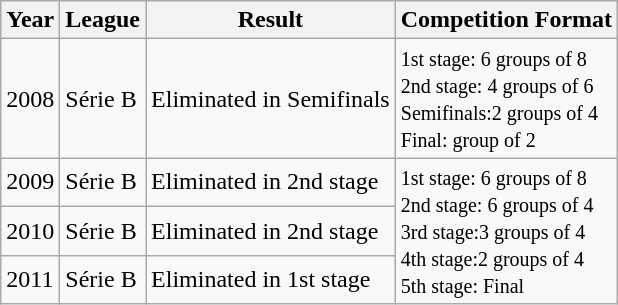<table class="wikitable">
<tr>
<th>Year</th>
<th>League</th>
<th>Result</th>
<th>Competition Format</th>
</tr>
<tr>
<td>2008</td>
<td>Série B</td>
<td>Eliminated in Semifinals</td>
<td><small>1st stage: 6 groups of 8 <br>2nd stage: 4 groups of 6<br>Semifinals:2 groups of 4 <br>Final: group of 2</small></td>
</tr>
<tr>
<td>2009</td>
<td>Série B</td>
<td>Eliminated in 2nd stage</td>
<td rowspan="3"><small>1st stage: 6 groups of 8 <br>2nd stage: 6 groups of 4<br>3rd stage:3 groups of 4  <br>4th stage:2 groups of 4 <br>5th stage: Final</small></td>
</tr>
<tr>
<td>2010</td>
<td>Série B</td>
<td>Eliminated in 2nd stage</td>
</tr>
<tr>
<td>2011</td>
<td>Série B</td>
<td>Eliminated in 1st stage</td>
</tr>
</table>
